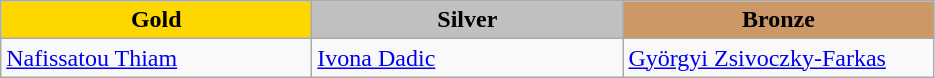<table class="wikitable" style="text-align:left">
<tr align="center">
<td width=200 bgcolor=gold><strong>Gold</strong></td>
<td width=200 bgcolor=silver><strong>Silver</strong></td>
<td width=200 bgcolor=CC9966><strong>Bronze</strong></td>
</tr>
<tr>
<td><a href='#'>Nafissatou Thiam</a><br><em></em></td>
<td><a href='#'>Ivona Dadic</a><br><em></em></td>
<td><a href='#'>Györgyi Zsivoczky-Farkas</a><br><em></em></td>
</tr>
</table>
